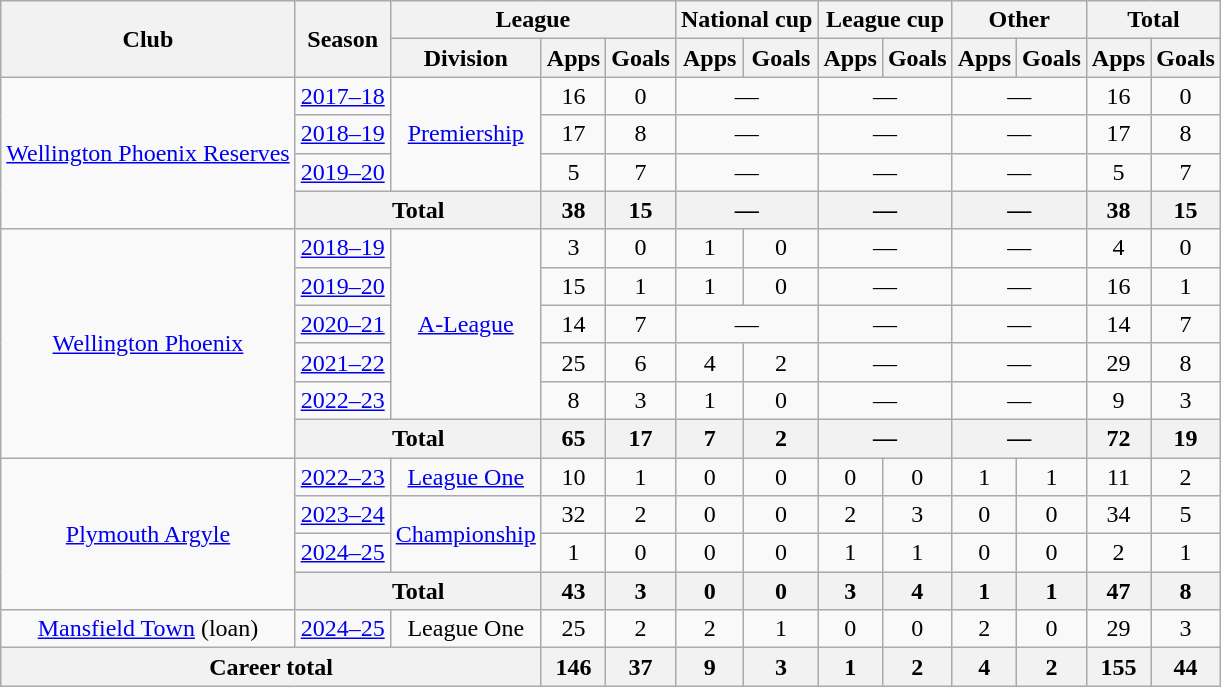<table class="wikitable" style="text-align:center">
<tr>
<th rowspan="2">Club</th>
<th rowspan="2">Season</th>
<th colspan="3">League</th>
<th colspan="2">National cup</th>
<th colspan="2">League cup</th>
<th colspan="2">Other</th>
<th colspan="2">Total</th>
</tr>
<tr>
<th>Division</th>
<th>Apps</th>
<th>Goals</th>
<th>Apps</th>
<th>Goals</th>
<th>Apps</th>
<th>Goals</th>
<th>Apps</th>
<th>Goals</th>
<th>Apps</th>
<th>Goals</th>
</tr>
<tr>
<td rowspan="4"><a href='#'>Wellington Phoenix Reserves</a></td>
<td><a href='#'>2017–18</a></td>
<td rowspan=3><a href='#'>Premiership</a></td>
<td>16</td>
<td>0</td>
<td colspan=2>—</td>
<td colspan=2>—</td>
<td colspan=2>—</td>
<td>16</td>
<td>0</td>
</tr>
<tr>
<td><a href='#'>2018–19</a></td>
<td>17</td>
<td>8</td>
<td colspan=2>—</td>
<td colspan=2>—</td>
<td colspan=2>—</td>
<td>17</td>
<td>8</td>
</tr>
<tr>
<td><a href='#'>2019–20</a></td>
<td>5</td>
<td>7</td>
<td colspan=2>—</td>
<td colspan=2>—</td>
<td colspan=2>—</td>
<td>5</td>
<td>7</td>
</tr>
<tr>
<th colspan="2">Total</th>
<th>38</th>
<th>15</th>
<th colspan=2>—</th>
<th colspan=2>—</th>
<th colspan=2>—</th>
<th>38</th>
<th>15</th>
</tr>
<tr>
<td rowspan="6"><a href='#'>Wellington Phoenix</a></td>
<td><a href='#'>2018–19</a></td>
<td rowspan=5><a href='#'>A-League</a></td>
<td>3</td>
<td>0</td>
<td>1</td>
<td>0</td>
<td colspan=2>—</td>
<td colspan=2>—</td>
<td>4</td>
<td>0</td>
</tr>
<tr>
<td><a href='#'>2019–20</a></td>
<td>15</td>
<td>1</td>
<td>1</td>
<td>0</td>
<td colspan=2>—</td>
<td colspan=2>—</td>
<td>16</td>
<td>1</td>
</tr>
<tr>
<td><a href='#'>2020–21</a></td>
<td>14</td>
<td>7</td>
<td colspan="2">—</td>
<td colspan=2>—</td>
<td colspan=2>—</td>
<td>14</td>
<td>7</td>
</tr>
<tr>
<td><a href='#'>2021–22</a></td>
<td>25</td>
<td>6</td>
<td>4</td>
<td>2</td>
<td colspan=2>—</td>
<td colspan=2>—</td>
<td>29</td>
<td>8</td>
</tr>
<tr>
<td><a href='#'>2022–23</a></td>
<td>8</td>
<td>3</td>
<td>1</td>
<td>0</td>
<td colspan=2>—</td>
<td colspan=2>—</td>
<td>9</td>
<td>3</td>
</tr>
<tr>
<th colspan="2">Total</th>
<th>65</th>
<th>17</th>
<th>7</th>
<th>2</th>
<th colspan=2>—</th>
<th colspan=2>—</th>
<th>72</th>
<th>19</th>
</tr>
<tr>
<td rowspan="4"><a href='#'>Plymouth Argyle</a></td>
<td><a href='#'>2022–23</a></td>
<td><a href='#'>League One</a></td>
<td>10</td>
<td>1</td>
<td>0</td>
<td>0</td>
<td>0</td>
<td>0</td>
<td>1</td>
<td>1</td>
<td>11</td>
<td>2</td>
</tr>
<tr>
<td><a href='#'>2023–24</a></td>
<td rowspan=2><a href='#'>Championship</a></td>
<td>32</td>
<td>2</td>
<td>0</td>
<td>0</td>
<td>2</td>
<td>3</td>
<td>0</td>
<td>0</td>
<td>34</td>
<td>5</td>
</tr>
<tr>
<td><a href='#'>2024–25</a></td>
<td>1</td>
<td>0</td>
<td>0</td>
<td>0</td>
<td>1</td>
<td>1</td>
<td>0</td>
<td>0</td>
<td>2</td>
<td>1</td>
</tr>
<tr>
<th colspan="2">Total</th>
<th>43</th>
<th>3</th>
<th>0</th>
<th>0</th>
<th>3</th>
<th>4</th>
<th>1</th>
<th>1</th>
<th>47</th>
<th>8</th>
</tr>
<tr>
<td><a href='#'>Mansfield Town</a> (loan)</td>
<td><a href='#'>2024–25</a></td>
<td>League One</td>
<td>25</td>
<td>2</td>
<td>2</td>
<td>1</td>
<td>0</td>
<td>0</td>
<td>2</td>
<td>0</td>
<td>29</td>
<td>3</td>
</tr>
<tr>
<th colspan="3">Career total</th>
<th>146</th>
<th>37</th>
<th>9</th>
<th>3</th>
<th>1</th>
<th>2</th>
<th>4</th>
<th>2</th>
<th>155</th>
<th>44</th>
</tr>
</table>
